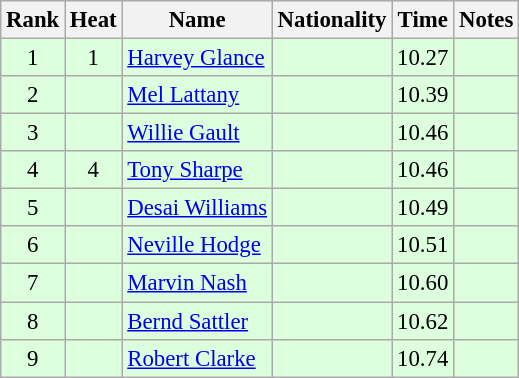<table class="wikitable sortable" style="text-align:center;font-size:95%">
<tr>
<th>Rank</th>
<th>Heat</th>
<th>Name</th>
<th>Nationality</th>
<th>Time</th>
<th>Notes</th>
</tr>
<tr bgcolor=ddffdd>
<td>1</td>
<td>1</td>
<td align=left><a href='#'>Harvey Glance</a></td>
<td align=left></td>
<td>10.27</td>
<td></td>
</tr>
<tr bgcolor=ddffdd>
<td>2</td>
<td></td>
<td align=left><a href='#'>Mel Lattany</a></td>
<td align=left></td>
<td>10.39</td>
<td></td>
</tr>
<tr bgcolor=ddffdd>
<td>3</td>
<td></td>
<td align=left><a href='#'>Willie Gault</a></td>
<td align=left></td>
<td>10.46</td>
<td></td>
</tr>
<tr bgcolor=ddffdd>
<td>4</td>
<td>4</td>
<td align=left><a href='#'>Tony Sharpe</a></td>
<td align=left></td>
<td>10.46</td>
<td></td>
</tr>
<tr bgcolor=ddffdd>
<td>5</td>
<td></td>
<td align=left><a href='#'>Desai Williams</a></td>
<td align=left></td>
<td>10.49</td>
<td></td>
</tr>
<tr bgcolor=ddffdd>
<td>6</td>
<td></td>
<td align=left><a href='#'>Neville Hodge</a></td>
<td align=left></td>
<td>10.51</td>
<td></td>
</tr>
<tr bgcolor=ddffdd>
<td>7</td>
<td></td>
<td align=left><a href='#'>Marvin Nash</a></td>
<td align=left></td>
<td>10.60</td>
<td></td>
</tr>
<tr bgcolor=ddffdd>
<td>8</td>
<td></td>
<td align=left><a href='#'>Bernd Sattler</a></td>
<td align=left></td>
<td>10.62</td>
<td></td>
</tr>
<tr bgcolor=ddffdd>
<td>9</td>
<td></td>
<td align=left><a href='#'>Robert Clarke</a></td>
<td align=left></td>
<td>10.74</td>
<td></td>
</tr>
</table>
